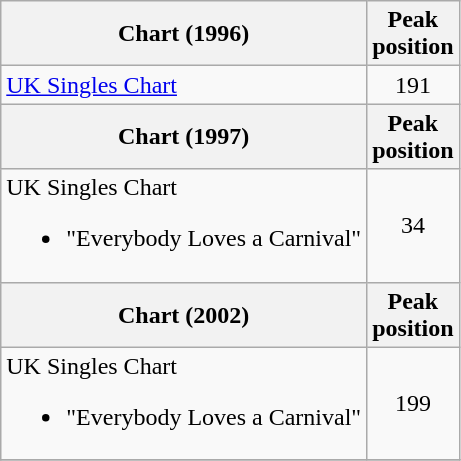<table class="wikitable">
<tr>
<th align="left">Chart (1996)</th>
<th align="left">Peak<br>position</th>
</tr>
<tr>
<td><a href='#'>UK Singles Chart</a></td>
<td align="center">191</td>
</tr>
<tr>
<th align="left">Chart (1997)</th>
<th align="left">Peak<br>position</th>
</tr>
<tr>
<td>UK Singles Chart<br><ul><li>"Everybody Loves a Carnival"</li></ul></td>
<td align="center">34</td>
</tr>
<tr>
<th align="left">Chart (2002)</th>
<th align="left">Peak<br>position</th>
</tr>
<tr>
<td>UK Singles Chart<br><ul><li>"Everybody Loves a Carnival"</li></ul></td>
<td align="center">199</td>
</tr>
<tr>
</tr>
</table>
